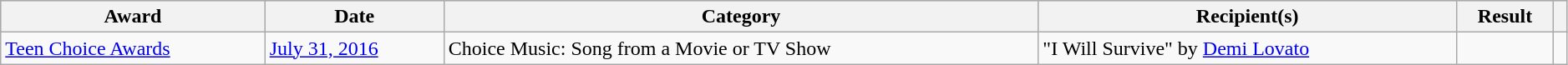<table class="wikitable sortable" style="width:99%;">
<tr style="background:#ccc; vertical-align:bottom;">
<th>Award</th>
<th>Date</th>
<th>Category</th>
<th>Recipient(s)</th>
<th>Result</th>
<th class="unsortable"></th>
</tr>
<tr>
<td><a href='#'>Teen Choice Awards</a></td>
<td><a href='#'>July 31, 2016</a></td>
<td>Choice Music: Song from a Movie or TV Show</td>
<td>"I Will Survive" by <a href='#'>Demi Lovato</a></td>
<td></td>
<td align="center"></td>
</tr>
</table>
